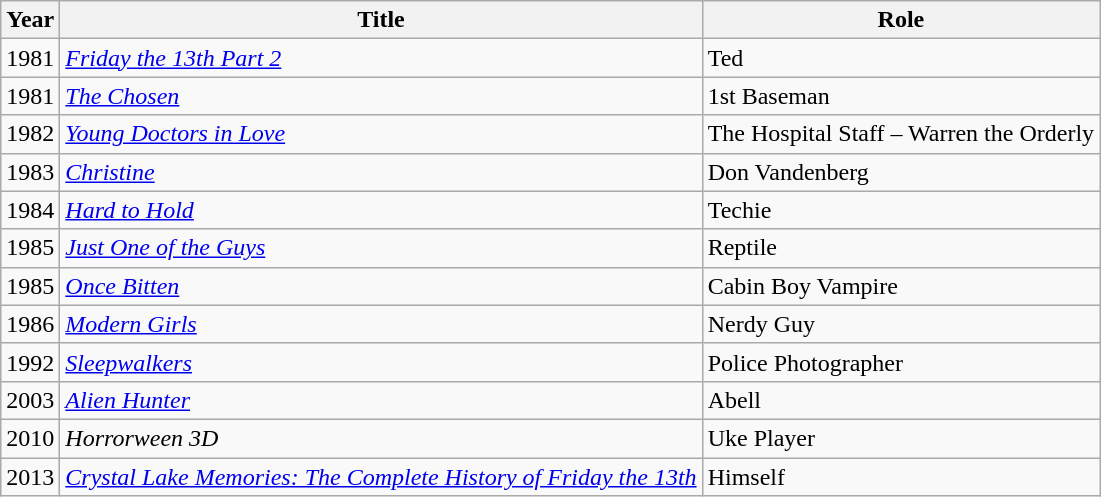<table class="wikitable sortable">
<tr>
<th>Year</th>
<th>Title</th>
<th>Role</th>
</tr>
<tr>
<td>1981</td>
<td><em><a href='#'>Friday the 13th Part 2</a></em></td>
<td>Ted</td>
</tr>
<tr>
<td>1981</td>
<td><em><a href='#'>The Chosen</a></em></td>
<td>1st Baseman</td>
</tr>
<tr>
<td>1982</td>
<td><em><a href='#'>Young Doctors in Love</a></em></td>
<td>The Hospital Staff – Warren the Orderly</td>
</tr>
<tr>
<td>1983</td>
<td><em><a href='#'>Christine</a></em></td>
<td>Don Vandenberg</td>
</tr>
<tr>
<td>1984</td>
<td><em><a href='#'>Hard to Hold</a></em></td>
<td>Techie</td>
</tr>
<tr>
<td>1985</td>
<td><em><a href='#'>Just One of the Guys</a></em></td>
<td>Reptile</td>
</tr>
<tr>
<td>1985</td>
<td><em><a href='#'>Once Bitten</a></em></td>
<td>Cabin Boy Vampire</td>
</tr>
<tr>
<td>1986</td>
<td><em><a href='#'>Modern Girls</a></em></td>
<td>Nerdy Guy</td>
</tr>
<tr>
<td>1992</td>
<td><em><a href='#'>Sleepwalkers</a></em></td>
<td>Police Photographer</td>
</tr>
<tr>
<td>2003</td>
<td><em><a href='#'>Alien Hunter</a></em></td>
<td>Abell</td>
</tr>
<tr>
<td>2010</td>
<td><em>Horrorween 3D</em></td>
<td>Uke Player</td>
</tr>
<tr>
<td>2013</td>
<td><em><a href='#'>Crystal Lake Memories: The Complete History of Friday the 13th</a></em></td>
<td>Himself</td>
</tr>
</table>
